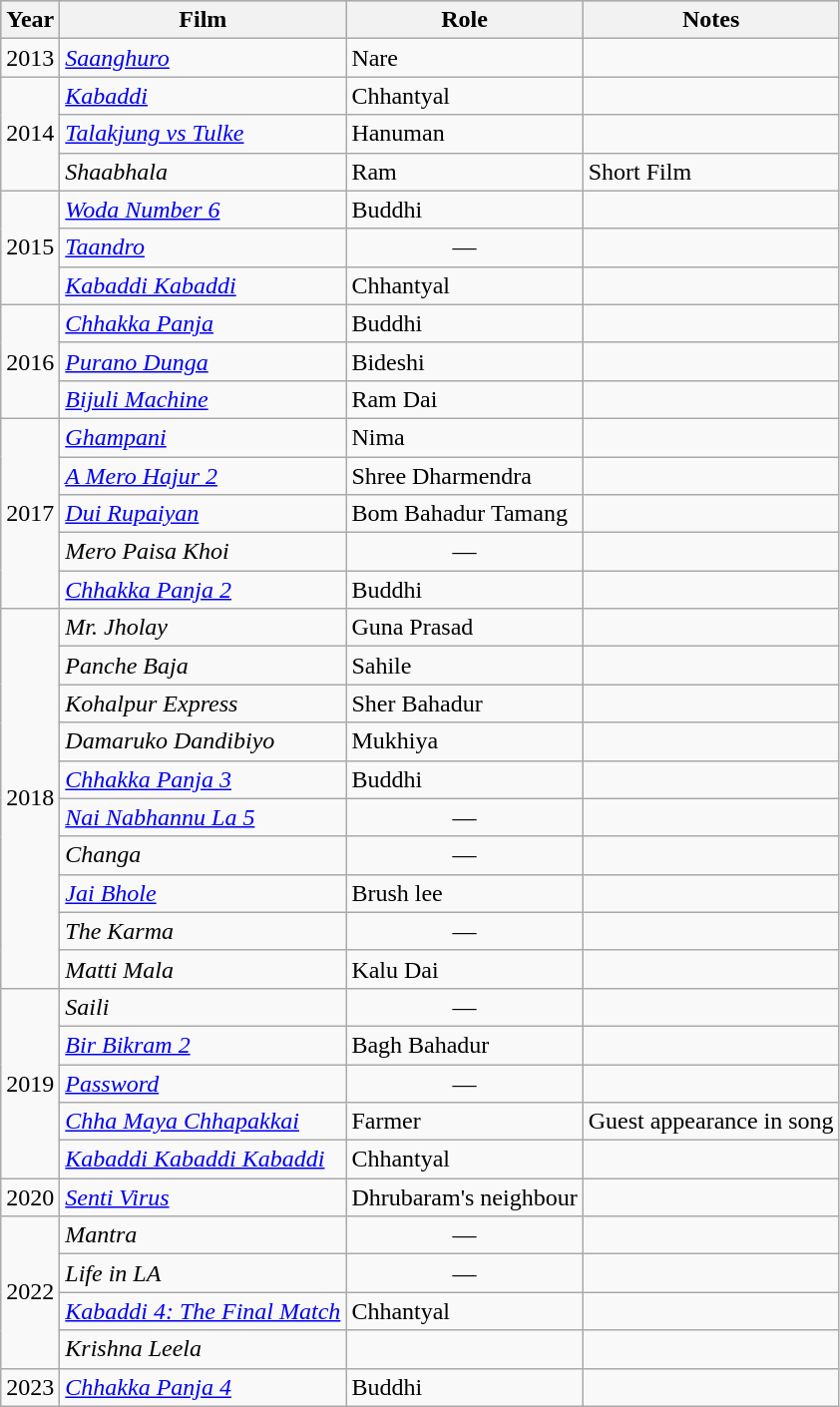<table class="wikitable">
<tr style="background:#ccc; text-align:center;">
<th style="background: #apple;">Year</th>
<th style="background: #apple;">Film</th>
<th style="background: #apple;">Role</th>
<th style="background: #apple;">Notes</th>
</tr>
<tr>
<td>2013</td>
<td><em><a href='#'>Saanghuro</a></em></td>
<td>Nare</td>
<td></td>
</tr>
<tr>
<td rowspan="3">2014</td>
<td><em><a href='#'>Kabaddi</a></em></td>
<td>Chhantyal</td>
<td></td>
</tr>
<tr>
<td><em><a href='#'>Talakjung vs Tulke</a></em></td>
<td>Hanuman</td>
<td></td>
</tr>
<tr>
<td><em>Shaabhala</em></td>
<td>Ram</td>
<td>Short Film</td>
</tr>
<tr>
<td rowspan="3">2015</td>
<td><em><a href='#'>Woda Number 6</a></em></td>
<td>Buddhi</td>
<td></td>
</tr>
<tr>
<td><em><a href='#'>Taandro</a></em></td>
<td style="text-align: center;">—</td>
<td></td>
</tr>
<tr>
<td><em><a href='#'>Kabaddi Kabaddi</a></em></td>
<td>Chhantyal</td>
<td></td>
</tr>
<tr>
<td rowspan="3">2016</td>
<td><em><a href='#'>Chhakka Panja</a></em></td>
<td>Buddhi</td>
<td></td>
</tr>
<tr>
<td><em><a href='#'>Purano Dunga</a></em></td>
<td>Bideshi</td>
<td></td>
</tr>
<tr>
<td><em><a href='#'>Bijuli Machine</a></em></td>
<td>Ram Dai</td>
<td></td>
</tr>
<tr>
<td rowspan="5">2017</td>
<td><em><a href='#'>Ghampani</a></em></td>
<td>Nima</td>
<td></td>
</tr>
<tr>
<td><em><a href='#'>A Mero Hajur 2</a></em></td>
<td>Shree Dharmendra</td>
<td></td>
</tr>
<tr>
<td><em><a href='#'>Dui Rupaiyan</a></em></td>
<td>Bom Bahadur Tamang</td>
<td></td>
</tr>
<tr>
<td><em>Mero Paisa Khoi</em></td>
<td style="text-align: center;">—</td>
<td></td>
</tr>
<tr>
<td><em><a href='#'>Chhakka Panja 2</a></em></td>
<td>Buddhi</td>
<td></td>
</tr>
<tr>
<td rowspan="10">2018</td>
<td><em>Mr. Jholay</em></td>
<td>Guna Prasad</td>
<td></td>
</tr>
<tr>
<td><em>Panche Baja</em></td>
<td>Sahile</td>
<td></td>
</tr>
<tr>
<td><em>Kohalpur Express</em></td>
<td>Sher Bahadur</td>
<td></td>
</tr>
<tr>
<td><em>Damaruko Dandibiyo</em></td>
<td>Mukhiya</td>
<td></td>
</tr>
<tr>
<td><em><a href='#'>Chhakka Panja 3</a></em></td>
<td>Buddhi</td>
<td></td>
</tr>
<tr>
<td><em><a href='#'>Nai Nabhannu La 5</a></em></td>
<td style="text-align: center;">—</td>
<td></td>
</tr>
<tr>
<td><em>Changa</em></td>
<td style="text-align: center;">—</td>
<td></td>
</tr>
<tr>
<td><em><a href='#'>Jai Bhole</a></em></td>
<td>Brush lee</td>
<td></td>
</tr>
<tr>
<td><em>The Karma</em></td>
<td style="text-align: center;">—</td>
<td></td>
</tr>
<tr>
<td><em>Matti Mala</em></td>
<td>Kalu Dai</td>
<td></td>
</tr>
<tr>
<td rowspan="5">2019</td>
<td><em>Saili</em></td>
<td style="text-align: center;">—</td>
<td></td>
</tr>
<tr>
<td><em><a href='#'>Bir Bikram 2</a></em></td>
<td>Bagh Bahadur</td>
<td></td>
</tr>
<tr>
<td><em><a href='#'>Password</a></em></td>
<td style="text-align: center;">—</td>
<td></td>
</tr>
<tr>
<td><em><a href='#'>Chha Maya Chhapakkai</a></em></td>
<td>Farmer</td>
<td>Guest appearance in song</td>
</tr>
<tr>
<td><em><a href='#'>Kabaddi Kabaddi Kabaddi</a></em></td>
<td>Chhantyal</td>
<td></td>
</tr>
<tr>
<td>2020</td>
<td><em><a href='#'>Senti Virus</a></em></td>
<td>Dhrubaram's neighbour</td>
<td></td>
</tr>
<tr>
<td rowspan="4">2022</td>
<td><em>Mantra</em></td>
<td style="text-align: center;">—</td>
<td></td>
</tr>
<tr>
<td><em>Life in LA</em></td>
<td style="text-align: center;">—</td>
<td></td>
</tr>
<tr>
<td><em><a href='#'>Kabaddi 4: The Final Match</a></em></td>
<td>Chhantyal</td>
<td></td>
</tr>
<tr>
<td><em>Krishna Leela</em></td>
<td></td>
<td></td>
</tr>
<tr>
<td>2023</td>
<td><em><a href='#'>Chhakka Panja 4</a></em></td>
<td>Buddhi</td>
<td></td>
</tr>
</table>
